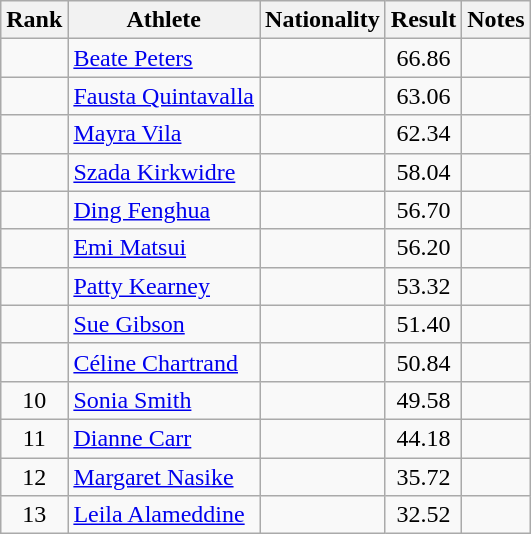<table class="wikitable sortable" style="text-align:center">
<tr>
<th>Rank</th>
<th>Athlete</th>
<th>Nationality</th>
<th>Result</th>
<th>Notes</th>
</tr>
<tr>
<td></td>
<td align=left><a href='#'>Beate Peters</a></td>
<td align=left></td>
<td>66.86</td>
<td></td>
</tr>
<tr>
<td></td>
<td align=left><a href='#'>Fausta Quintavalla</a></td>
<td align=left></td>
<td>63.06</td>
<td></td>
</tr>
<tr>
<td></td>
<td align=left><a href='#'>Mayra Vila</a></td>
<td align=left></td>
<td>62.34</td>
<td></td>
</tr>
<tr>
<td></td>
<td align=left><a href='#'>Szada Kirkwidre</a></td>
<td align=left></td>
<td>58.04</td>
<td></td>
</tr>
<tr>
<td></td>
<td align=left><a href='#'>Ding Fenghua</a></td>
<td align=left></td>
<td>56.70</td>
<td></td>
</tr>
<tr>
<td></td>
<td align=left><a href='#'>Emi Matsui</a></td>
<td align=left></td>
<td>56.20</td>
<td></td>
</tr>
<tr>
<td></td>
<td align=left><a href='#'>Patty Kearney</a></td>
<td align=left></td>
<td>53.32</td>
<td></td>
</tr>
<tr>
<td></td>
<td align=left><a href='#'>Sue Gibson</a></td>
<td align=left></td>
<td>51.40</td>
<td></td>
</tr>
<tr>
<td></td>
<td align=left><a href='#'>Céline Chartrand</a></td>
<td align=left></td>
<td>50.84</td>
<td></td>
</tr>
<tr>
<td>10</td>
<td align=left><a href='#'>Sonia Smith</a></td>
<td align=left></td>
<td>49.58</td>
<td></td>
</tr>
<tr>
<td>11</td>
<td align=left><a href='#'>Dianne Carr</a></td>
<td align=left></td>
<td>44.18</td>
<td></td>
</tr>
<tr>
<td>12</td>
<td align=left><a href='#'>Margaret Nasike</a></td>
<td align=left></td>
<td>35.72</td>
<td></td>
</tr>
<tr>
<td>13</td>
<td align=left><a href='#'>Leila Alameddine</a></td>
<td align=left></td>
<td>32.52</td>
<td></td>
</tr>
</table>
